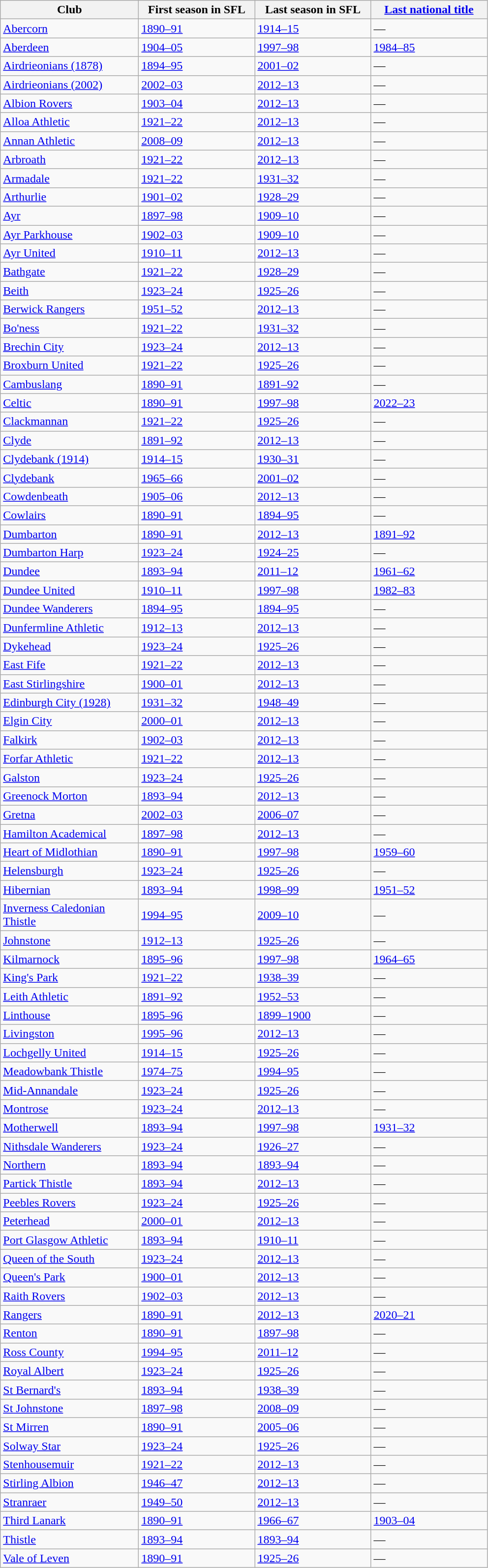<table class="wikitable sortable" style="text-align: left">
<tr>
<th width=180>Club</th>
<th width=150>First season in SFL</th>
<th width=150>Last season in SFL</th>
<th width=150><a href='#'>Last national title</a></th>
</tr>
<tr>
<td align=left><a href='#'>Abercorn</a></td>
<td><a href='#'>1890–91</a></td>
<td><a href='#'>1914–15</a></td>
<td>—</td>
</tr>
<tr>
<td align=left><a href='#'>Aberdeen</a></td>
<td><a href='#'>1904–05</a></td>
<td><a href='#'>1997–98</a></td>
<td><a href='#'>1984–85</a></td>
</tr>
<tr>
<td align=left><a href='#'>Airdrieonians (1878)</a></td>
<td><a href='#'>1894–95</a></td>
<td><a href='#'>2001–02</a></td>
<td>—</td>
</tr>
<tr>
<td align=left><a href='#'>Airdrieonians (2002)</a></td>
<td><a href='#'>2002–03</a></td>
<td><a href='#'>2012–13</a></td>
<td>—</td>
</tr>
<tr>
<td align=left><a href='#'>Albion Rovers</a></td>
<td><a href='#'>1903–04</a></td>
<td><a href='#'>2012–13</a></td>
<td>—</td>
</tr>
<tr>
<td align=left><a href='#'>Alloa Athletic</a></td>
<td><a href='#'>1921–22</a></td>
<td><a href='#'>2012–13</a></td>
<td>—</td>
</tr>
<tr>
<td align=left><a href='#'>Annan Athletic</a></td>
<td><a href='#'>2008–09</a></td>
<td><a href='#'>2012–13</a></td>
<td>—</td>
</tr>
<tr>
<td align=left><a href='#'>Arbroath</a></td>
<td><a href='#'>1921–22</a></td>
<td><a href='#'>2012–13</a></td>
<td>—</td>
</tr>
<tr>
<td align=left><a href='#'>Armadale</a></td>
<td><a href='#'>1921–22</a></td>
<td><a href='#'>1931–32</a></td>
<td>—</td>
</tr>
<tr>
<td align=left><a href='#'>Arthurlie</a></td>
<td><a href='#'>1901–02</a></td>
<td><a href='#'>1928–29</a></td>
<td>—</td>
</tr>
<tr>
<td align=left><a href='#'>Ayr</a></td>
<td><a href='#'>1897–98</a></td>
<td><a href='#'>1909–10</a></td>
<td>—</td>
</tr>
<tr>
<td align=left><a href='#'>Ayr Parkhouse</a></td>
<td><a href='#'>1902–03</a></td>
<td><a href='#'>1909–10</a></td>
<td>—</td>
</tr>
<tr>
<td align=left><a href='#'>Ayr United</a></td>
<td><a href='#'>1910–11</a></td>
<td><a href='#'>2012–13</a></td>
<td>—</td>
</tr>
<tr>
<td align=left><a href='#'>Bathgate</a></td>
<td><a href='#'>1921–22</a></td>
<td><a href='#'>1928–29</a></td>
<td>—</td>
</tr>
<tr>
<td align=left><a href='#'>Beith</a></td>
<td><a href='#'>1923–24</a></td>
<td><a href='#'>1925–26</a></td>
<td>—</td>
</tr>
<tr>
<td align=left><a href='#'>Berwick Rangers</a></td>
<td><a href='#'>1951–52</a></td>
<td><a href='#'>2012–13</a></td>
<td>—</td>
</tr>
<tr>
<td align=left><a href='#'>Bo'ness</a></td>
<td><a href='#'>1921–22</a></td>
<td><a href='#'>1931–32</a></td>
<td>—</td>
</tr>
<tr>
<td align=left><a href='#'>Brechin City</a></td>
<td><a href='#'>1923–24</a></td>
<td><a href='#'>2012–13</a></td>
<td>—</td>
</tr>
<tr>
<td align=left><a href='#'>Broxburn United</a></td>
<td><a href='#'>1921–22</a></td>
<td><a href='#'>1925–26</a></td>
<td>—</td>
</tr>
<tr>
<td align=left><a href='#'>Cambuslang</a></td>
<td><a href='#'>1890–91</a></td>
<td><a href='#'>1891–92</a></td>
<td>—</td>
</tr>
<tr>
<td align=left><a href='#'>Celtic</a></td>
<td><a href='#'>1890–91</a></td>
<td><a href='#'>1997–98</a></td>
<td><a href='#'>2022–23</a></td>
</tr>
<tr>
<td align=left><a href='#'>Clackmannan</a></td>
<td><a href='#'>1921–22</a></td>
<td><a href='#'>1925–26</a></td>
<td>—</td>
</tr>
<tr>
<td align=left><a href='#'>Clyde</a></td>
<td><a href='#'>1891–92</a></td>
<td><a href='#'>2012–13</a></td>
<td>—</td>
</tr>
<tr>
<td align=left><a href='#'>Clydebank (1914)</a></td>
<td><a href='#'>1914–15</a></td>
<td><a href='#'>1930–31</a></td>
<td>—</td>
</tr>
<tr>
<td align=left><a href='#'>Clydebank</a></td>
<td><a href='#'>1965–66</a></td>
<td><a href='#'>2001–02</a></td>
<td>—</td>
</tr>
<tr>
<td align=left><a href='#'>Cowdenbeath</a></td>
<td><a href='#'>1905–06</a></td>
<td><a href='#'>2012–13</a></td>
<td>—</td>
</tr>
<tr>
<td align=left><a href='#'>Cowlairs</a></td>
<td><a href='#'>1890–91</a></td>
<td><a href='#'>1894–95</a></td>
<td>—</td>
</tr>
<tr>
<td align=left><a href='#'>Dumbarton</a></td>
<td><a href='#'>1890–91</a></td>
<td><a href='#'>2012–13</a></td>
<td><a href='#'>1891–92</a></td>
</tr>
<tr>
<td align=left><a href='#'>Dumbarton Harp</a></td>
<td><a href='#'>1923–24</a></td>
<td><a href='#'>1924–25</a></td>
<td>—</td>
</tr>
<tr>
<td align=left><a href='#'>Dundee</a></td>
<td><a href='#'>1893–94</a></td>
<td><a href='#'>2011–12</a></td>
<td><a href='#'>1961–62</a></td>
</tr>
<tr>
<td align=left><a href='#'>Dundee United</a></td>
<td><a href='#'>1910–11</a></td>
<td><a href='#'>1997–98</a></td>
<td><a href='#'>1982–83</a></td>
</tr>
<tr>
<td align=left><a href='#'>Dundee Wanderers</a></td>
<td><a href='#'>1894–95</a></td>
<td><a href='#'>1894–95</a></td>
<td>—</td>
</tr>
<tr>
<td align=left><a href='#'>Dunfermline Athletic</a></td>
<td><a href='#'>1912–13</a></td>
<td><a href='#'>2012–13</a></td>
<td>—</td>
</tr>
<tr>
<td align=left><a href='#'>Dykehead</a></td>
<td><a href='#'>1923–24</a></td>
<td><a href='#'>1925–26</a></td>
<td>—</td>
</tr>
<tr>
<td align=left><a href='#'>East Fife</a></td>
<td><a href='#'>1921–22</a></td>
<td><a href='#'>2012–13</a></td>
<td>—</td>
</tr>
<tr>
<td align=left><a href='#'>East Stirlingshire</a></td>
<td><a href='#'>1900–01</a></td>
<td><a href='#'>2012–13</a></td>
<td>—</td>
</tr>
<tr>
<td align=left><a href='#'>Edinburgh City (1928)</a></td>
<td><a href='#'>1931–32</a></td>
<td><a href='#'>1948–49</a></td>
<td>—</td>
</tr>
<tr>
<td align=left><a href='#'>Elgin City</a></td>
<td><a href='#'>2000–01</a></td>
<td><a href='#'>2012–13</a></td>
<td>—</td>
</tr>
<tr>
<td align=left><a href='#'>Falkirk</a></td>
<td><a href='#'>1902–03</a></td>
<td><a href='#'>2012–13</a></td>
<td>—</td>
</tr>
<tr>
<td align=left><a href='#'>Forfar Athletic</a></td>
<td><a href='#'>1921–22</a></td>
<td><a href='#'>2012–13</a></td>
<td>—</td>
</tr>
<tr>
<td align=left><a href='#'>Galston</a></td>
<td><a href='#'>1923–24</a></td>
<td><a href='#'>1925–26</a></td>
<td>—</td>
</tr>
<tr>
<td align=left><a href='#'>Greenock Morton</a></td>
<td><a href='#'>1893–94</a></td>
<td><a href='#'>2012–13</a></td>
<td>—</td>
</tr>
<tr>
<td align=left><a href='#'>Gretna</a></td>
<td><a href='#'>2002–03</a></td>
<td><a href='#'>2006–07</a></td>
<td>—</td>
</tr>
<tr>
<td align=left><a href='#'>Hamilton Academical</a></td>
<td><a href='#'>1897–98</a></td>
<td><a href='#'>2012–13</a></td>
<td>—</td>
</tr>
<tr>
<td align=left><a href='#'>Heart of Midlothian</a></td>
<td><a href='#'>1890–91</a></td>
<td><a href='#'>1997–98</a></td>
<td><a href='#'>1959–60</a></td>
</tr>
<tr>
<td align=left><a href='#'>Helensburgh</a></td>
<td><a href='#'>1923–24</a></td>
<td><a href='#'>1925–26</a></td>
<td>—</td>
</tr>
<tr>
<td align=left><a href='#'>Hibernian</a></td>
<td><a href='#'>1893–94</a></td>
<td><a href='#'>1998–99</a></td>
<td><a href='#'>1951–52</a></td>
</tr>
<tr>
<td align=left><a href='#'>Inverness Caledonian Thistle</a></td>
<td><a href='#'>1994–95</a></td>
<td><a href='#'>2009–10</a></td>
<td>—</td>
</tr>
<tr>
<td align=left><a href='#'>Johnstone</a></td>
<td><a href='#'>1912–13</a></td>
<td><a href='#'>1925–26</a></td>
<td>—</td>
</tr>
<tr>
<td align=left><a href='#'>Kilmarnock</a></td>
<td><a href='#'>1895–96</a></td>
<td><a href='#'>1997–98</a></td>
<td><a href='#'>1964–65</a></td>
</tr>
<tr>
<td align=left><a href='#'>King's Park</a></td>
<td><a href='#'>1921–22</a></td>
<td><a href='#'>1938–39</a></td>
<td>—</td>
</tr>
<tr>
<td align=left><a href='#'>Leith Athletic</a></td>
<td><a href='#'>1891–92</a></td>
<td><a href='#'>1952–53</a></td>
<td>—</td>
</tr>
<tr>
<td align=left><a href='#'>Linthouse</a></td>
<td><a href='#'>1895–96</a></td>
<td><a href='#'>1899–1900</a></td>
<td>—</td>
</tr>
<tr>
<td align=left><a href='#'>Livingston</a></td>
<td><a href='#'>1995–96</a></td>
<td><a href='#'>2012–13</a></td>
<td>—</td>
</tr>
<tr>
<td align=left><a href='#'>Lochgelly United</a></td>
<td><a href='#'>1914–15</a></td>
<td><a href='#'>1925–26</a></td>
<td>—</td>
</tr>
<tr>
<td align=left><a href='#'>Meadowbank Thistle</a></td>
<td><a href='#'>1974–75</a></td>
<td><a href='#'>1994–95</a></td>
<td>—</td>
</tr>
<tr>
<td align=left><a href='#'>Mid-Annandale</a></td>
<td><a href='#'>1923–24</a></td>
<td><a href='#'>1925–26</a></td>
<td>—</td>
</tr>
<tr>
<td align=left><a href='#'>Montrose</a></td>
<td><a href='#'>1923–24</a></td>
<td><a href='#'>2012–13</a></td>
<td>—</td>
</tr>
<tr>
<td align=left><a href='#'>Motherwell</a></td>
<td><a href='#'>1893–94</a></td>
<td><a href='#'>1997–98</a></td>
<td><a href='#'>1931–32</a></td>
</tr>
<tr>
<td align=left><a href='#'>Nithsdale Wanderers</a></td>
<td><a href='#'>1923–24</a></td>
<td><a href='#'>1926–27</a></td>
<td>—</td>
</tr>
<tr>
<td align=left><a href='#'>Northern</a></td>
<td><a href='#'>1893–94</a></td>
<td><a href='#'>1893–94</a></td>
<td>—</td>
</tr>
<tr>
<td align=left><a href='#'>Partick Thistle</a></td>
<td><a href='#'>1893–94</a></td>
<td><a href='#'>2012–13</a></td>
<td>—</td>
</tr>
<tr>
<td align=left><a href='#'>Peebles Rovers</a></td>
<td><a href='#'>1923–24</a></td>
<td><a href='#'>1925–26</a></td>
<td>—</td>
</tr>
<tr>
<td align=left><a href='#'>Peterhead</a></td>
<td><a href='#'>2000–01</a></td>
<td><a href='#'>2012–13</a></td>
<td>—</td>
</tr>
<tr>
<td align=left><a href='#'>Port Glasgow Athletic</a></td>
<td><a href='#'>1893–94</a></td>
<td><a href='#'>1910–11</a></td>
<td>—</td>
</tr>
<tr>
<td align=left><a href='#'>Queen of the South</a></td>
<td><a href='#'>1923–24</a></td>
<td><a href='#'>2012–13</a></td>
<td>—</td>
</tr>
<tr>
<td align=left><a href='#'>Queen's Park</a></td>
<td><a href='#'>1900–01</a></td>
<td><a href='#'>2012–13</a></td>
<td>—</td>
</tr>
<tr>
<td align=left><a href='#'>Raith Rovers</a></td>
<td><a href='#'>1902–03</a></td>
<td><a href='#'>2012–13</a></td>
<td>—</td>
</tr>
<tr>
<td align=left><a href='#'>Rangers</a></td>
<td><a href='#'>1890–91</a></td>
<td><a href='#'>2012–13</a></td>
<td><a href='#'>2020–21</a></td>
</tr>
<tr>
<td align=left><a href='#'>Renton</a></td>
<td><a href='#'>1890–91</a></td>
<td><a href='#'>1897–98</a></td>
<td>—</td>
</tr>
<tr>
<td align=left><a href='#'>Ross County</a></td>
<td><a href='#'>1994–95</a></td>
<td><a href='#'>2011–12</a></td>
<td>—</td>
</tr>
<tr>
<td align=left><a href='#'>Royal Albert</a></td>
<td><a href='#'>1923–24</a></td>
<td><a href='#'>1925–26</a></td>
<td>—</td>
</tr>
<tr>
<td align=left><a href='#'>St Bernard's</a></td>
<td><a href='#'>1893–94</a></td>
<td><a href='#'>1938–39</a></td>
<td>—</td>
</tr>
<tr>
<td align=left><a href='#'>St Johnstone</a></td>
<td><a href='#'>1897–98</a></td>
<td><a href='#'>2008–09</a></td>
<td>—</td>
</tr>
<tr>
<td align=left><a href='#'>St Mirren</a></td>
<td><a href='#'>1890–91</a></td>
<td><a href='#'>2005–06</a></td>
<td>—</td>
</tr>
<tr>
<td align=left><a href='#'>Solway Star</a></td>
<td><a href='#'>1923–24</a></td>
<td><a href='#'>1925–26</a></td>
<td>—</td>
</tr>
<tr>
<td align=left><a href='#'>Stenhousemuir</a></td>
<td><a href='#'>1921–22</a></td>
<td><a href='#'>2012–13</a></td>
<td>—</td>
</tr>
<tr>
<td align=left><a href='#'>Stirling Albion</a></td>
<td><a href='#'>1946–47</a></td>
<td><a href='#'>2012–13</a></td>
<td>—</td>
</tr>
<tr>
<td align=left><a href='#'>Stranraer</a></td>
<td><a href='#'>1949–50</a></td>
<td><a href='#'>2012–13</a></td>
<td>—</td>
</tr>
<tr>
<td align=left><a href='#'>Third Lanark</a></td>
<td><a href='#'>1890–91</a></td>
<td><a href='#'>1966–67</a></td>
<td><a href='#'>1903–04</a></td>
</tr>
<tr>
<td align=left><a href='#'>Thistle</a></td>
<td><a href='#'>1893–94</a></td>
<td><a href='#'>1893–94</a></td>
<td>—</td>
</tr>
<tr>
<td align=left><a href='#'>Vale of Leven</a></td>
<td><a href='#'>1890–91</a></td>
<td><a href='#'>1925–26</a></td>
<td>—</td>
</tr>
</table>
